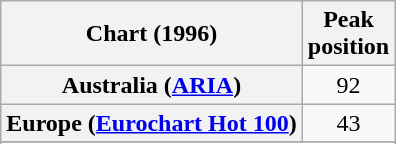<table class="wikitable sortable plainrowheaders">
<tr>
<th>Chart (1996)</th>
<th>Peak<br>position</th>
</tr>
<tr>
<th scope="row">Australia (<a href='#'>ARIA</a>)</th>
<td align="center">92</td>
</tr>
<tr>
<th scope="row">Europe (<a href='#'>Eurochart Hot 100</a>)</th>
<td align="center">43</td>
</tr>
<tr>
</tr>
<tr>
</tr>
<tr>
</tr>
</table>
